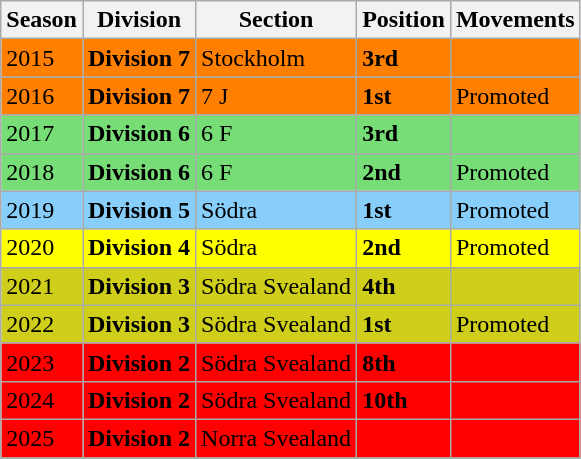<table class="wikitable">
<tr style="background:#f0f6fa;">
<th><strong>Season</strong></th>
<th><strong>Division</strong></th>
<th><strong>Section</strong></th>
<th><strong>Position</strong></th>
<th><strong>Movements</strong></th>
</tr>
<tr>
<td style="background:#FF7F00;">2015</td>
<td style="background:#FF7F00;"><strong>Division 7</strong></td>
<td style="background:#FF7F00;">Stockholm</td>
<td style="background:#FF7F00;"><strong>3rd</strong></td>
<td style="background:#FF7F00;"></td>
</tr>
<tr>
<td style="background:#FF7F00;">2016</td>
<td style="background:#FF7F00;"><strong>Division 7</strong></td>
<td style="background:#FF7F00;">7 J</td>
<td style="background:#FF7F00;"><strong>1st</strong></td>
<td style="background:#FF7F00;">Promoted</td>
</tr>
<tr>
<td style="background:#77DD77;">2017</td>
<td style="background:#77DD77;"><strong>Division 6</strong></td>
<td style="background:#77DD77;">6 F</td>
<td style="background:#77DD77;"><strong>3rd</strong></td>
<td style="background:#77DD77;"></td>
</tr>
<tr>
<td style="background:#77DD77;">2018</td>
<td style="background:#77DD77;"><strong>Division 6</strong></td>
<td style="background:#77DD77;">6 F</td>
<td style="background:#77DD77;"><strong>2nd</strong></td>
<td style="background:#77DD77;">Promoted</td>
</tr>
<tr>
<td style="background:#87CEFA;">2019</td>
<td style="background:#87CEFA;"><strong>Division 5</strong></td>
<td style="background:#87CEFA;">Södra</td>
<td style="background:#87CEFA;"><strong>1st</strong></td>
<td style="background:#87CEFA;">Promoted</td>
</tr>
<tr>
<td style="background:#ff0;">2020</td>
<td style="background:#ff0;"><strong>Division 4</strong></td>
<td style="background:#ff0;">Södra</td>
<td style="background:#ff0;"><strong>2nd</strong></td>
<td style="background:#ff0;">Promoted</td>
</tr>
<tr>
<td style="background:#CECE1B;">2021</td>
<td style="background:#CECE1B;"><strong>Division 3</strong></td>
<td style="background:#CECE1B;">Södra Svealand</td>
<td style="background:#CECE1B;"><strong>4th</strong></td>
<td style="background:#CECE1B;"></td>
</tr>
<tr>
<td style="background:#CECE1B;">2022</td>
<td style="background:#CECE1B;"><strong>Division 3</strong></td>
<td style="background:#CECE1B;">Södra Svealand</td>
<td style="background:#CECE1B;"><strong>1st</strong></td>
<td style="background:#CECE1B;">Promoted</td>
</tr>
<tr>
<td style="background:#FF0000;">2023</td>
<td style="background:#FF0000;"><strong>Division 2</strong></td>
<td style="background:#FF0000;">Södra Svealand</td>
<td style="background:#FF0000;"><strong>8th</strong></td>
<td style="background:#FF0000;"></td>
</tr>
<tr>
<td style="background:#FF0000;">2024</td>
<td style="background:#FF0000;"><strong>Division 2</strong></td>
<td style="background:#FF0000;">Södra Svealand</td>
<td style="background:#FF0000;"><strong>10th</strong></td>
<td style="background:#FF0000;"></td>
</tr>
<tr>
<td style="background:#FF0000;">2025</td>
<td style="background:#FF0000;"><strong>Division 2</strong></td>
<td style="background:#FF0000;">Norra Svealand</td>
<td style="background:#FF0000;"></td>
<td style="background:#FF0000;"></td>
</tr>
<tr>
</tr>
</table>
